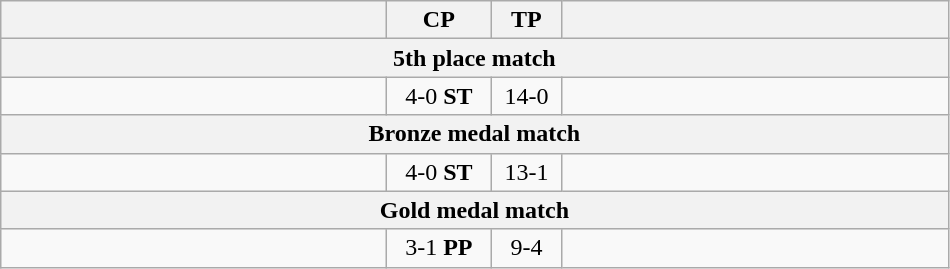<table class="wikitable" style="text-align: center;" |>
<tr>
<th width="250"></th>
<th width="62">CP</th>
<th width="40">TP</th>
<th width="250"></th>
</tr>
<tr>
<th colspan="5">5th place match</th>
</tr>
<tr>
<td style="text-align:left;"><strong></strong></td>
<td>4-0 <strong>ST</strong></td>
<td>14-0</td>
<td style="text-align:left;"></td>
</tr>
<tr>
<th colspan="5">Bronze medal match</th>
</tr>
<tr>
<td style="text-align:left;"><strong></strong></td>
<td>4-0 <strong>ST</strong></td>
<td>13-1</td>
<td style="text-align:left;"></td>
</tr>
<tr>
<th colspan="5">Gold medal match</th>
</tr>
<tr>
<td style="text-align:left;"><strong></strong></td>
<td>3-1 <strong>PP</strong></td>
<td>9-4</td>
<td style="text-align:left;"></td>
</tr>
</table>
